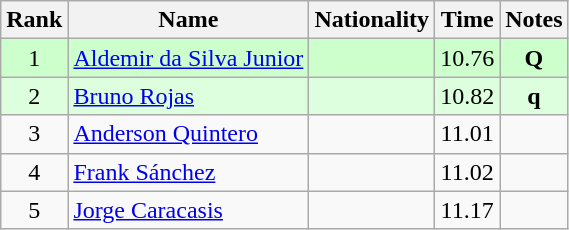<table class="wikitable sortable" style="text-align:center">
<tr>
<th>Rank</th>
<th>Name</th>
<th>Nationality</th>
<th>Time</th>
<th>Notes</th>
</tr>
<tr bgcolor=ccffcc>
<td align=center>1</td>
<td align=left><a href='#'>Aldemir da Silva Junior</a></td>
<td align=left></td>
<td>10.76</td>
<td><strong>Q</strong></td>
</tr>
<tr bgcolor=ddffdd>
<td align=center>2</td>
<td align=left><a href='#'>Bruno Rojas</a></td>
<td align=left></td>
<td>10.82</td>
<td><strong>q</strong></td>
</tr>
<tr>
<td align=center>3</td>
<td align=left><a href='#'>Anderson Quintero</a></td>
<td align=left></td>
<td>11.01</td>
<td></td>
</tr>
<tr>
<td align=center>4</td>
<td align=left><a href='#'>Frank Sánchez</a></td>
<td align=left></td>
<td>11.02</td>
<td></td>
</tr>
<tr>
<td align=center>5</td>
<td align=left><a href='#'>Jorge Caracasis</a></td>
<td align=left></td>
<td>11.17</td>
<td></td>
</tr>
</table>
